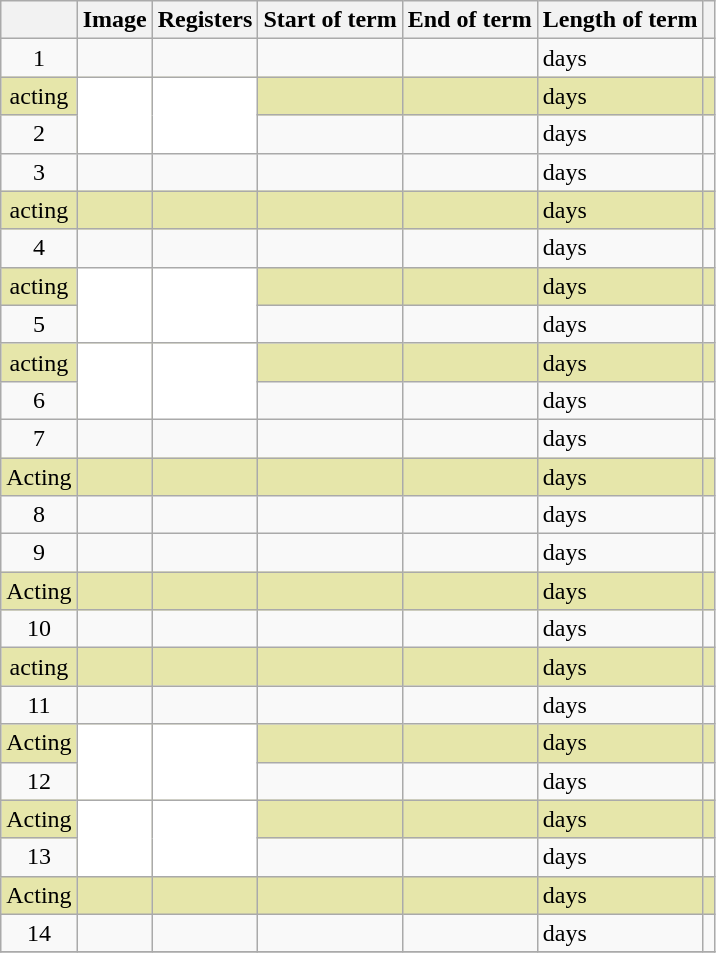<table class="wikitable sortable">
<tr>
<th></th>
<th class=unsortable>Image</th>
<th>Registers</th>
<th>Start of term</th>
<th>End of term</th>
<th>Length of term</th>
<th class=unsortable></th>
</tr>
<tr>
<td align=center>1</td>
<td></td>
<td></td>
<td></td>
<td></td>
<td> days</td>
<td></td>
</tr>
<tr bgcolor="#e6e6aa">
<td align=center>acting</td>
<td rowspan="2" bgcolor="#ffffff"></td>
<td rowspan="2" bgcolor="#ffffff"></td>
<td></td>
<td></td>
<td> days</td>
<td></td>
</tr>
<tr>
<td align=center>2</td>
<td></td>
<td></td>
<td> days</td>
<td></td>
</tr>
<tr>
<td align=center data-sort-value="3a">3</td>
<td></td>
<td></td>
<td></td>
<td></td>
<td> days</td>
<td></td>
</tr>
<tr bgcolor="#e6e6aa">
<td align=center data-sort-value="3b">acting</td>
<td></td>
<td></td>
<td></td>
<td></td>
<td> days</td>
<td></td>
</tr>
<tr>
<td align=center data-sort-value="4a">4</td>
<td></td>
<td></td>
<td></td>
<td></td>
<td> days</td>
<td></td>
</tr>
<tr bgcolor="#e6e6aa">
<td align=center data-sort-value="4b">acting</td>
<td rowspan="2" bgcolor="#ffffff"></td>
<td rowspan="2" bgcolor="#ffffff"></td>
<td></td>
<td></td>
<td> days</td>
<td></td>
</tr>
<tr>
<td align=center>5</td>
<td></td>
<td></td>
<td> days</td>
<td></td>
</tr>
<tr bgcolor="#e6e6aa">
<td align=center>acting</td>
<td rowspan="2" bgcolor="#ffffff"></td>
<td rowspan="2" bgcolor="#ffffff"></td>
<td></td>
<td></td>
<td> days</td>
<td></td>
</tr>
<tr>
<td align=center>6</td>
<td></td>
<td></td>
<td> days</td>
</tr>
<tr>
<td align=center data-sort-value="7a">7</td>
<td></td>
<td></td>
<td></td>
<td></td>
<td> days</td>
<td></td>
</tr>
<tr bgcolor="#e6e6aa">
<td align=center data-sort-value="7b">Acting</td>
<td></td>
<td></td>
<td></td>
<td></td>
<td> days</td>
<td></td>
</tr>
<tr>
<td align=center data-sort-value="8">8</td>
<td></td>
<td></td>
<td></td>
<td></td>
<td> days</td>
<td></td>
</tr>
<tr>
<td align=center data-sort-value="9a">9</td>
<td></td>
<td></td>
<td></td>
<td></td>
<td> days</td>
<td></td>
</tr>
<tr bgcolor="#e6e6aa">
<td align=center data-sort-value="9b">Acting</td>
<td></td>
<td></td>
<td></td>
<td></td>
<td> days</td>
<td></td>
</tr>
<tr>
<td align=center data-sort-value="10a">10</td>
<td></td>
<td></td>
<td></td>
<td></td>
<td> days</td>
<td></td>
</tr>
<tr bgcolor="#e6e6aa">
<td align=center data-sort-value="10b">acting</td>
<td></td>
<td></td>
<td></td>
<td></td>
<td> days</td>
<td></td>
</tr>
<tr>
<td align=center data-sort-value="11">11</td>
<td></td>
<td></td>
<td></td>
<td></td>
<td> days</td>
<td></td>
</tr>
<tr bgcolor="#e6e6aa">
<td align=center data-sort-value="11a">Acting</td>
<td rowspan="2" bgcolor="#ffffff"></td>
<td rowspan="2" bgcolor="#ffffff"></td>
<td></td>
<td></td>
<td> days</td>
<td></td>
</tr>
<tr>
<td align=center data-sort-value="12a">12</td>
<td></td>
<td></td>
<td> days</td>
<td></td>
</tr>
<tr bgcolor="#e6e6aa">
<td align=center data-sort-value="12b">Acting</td>
<td rowspan="2" bgcolor="#ffffff"></td>
<td rowspan="2" bgcolor="#ffffff"></td>
<td></td>
<td></td>
<td> days</td>
<td></td>
</tr>
<tr>
<td align=center data-sort-value="13a">13</td>
<td></td>
<td></td>
<td> days</td>
<td></td>
</tr>
<tr bgcolor="#e6e6aa">
<td align=center data-sort-value="13b">Acting</td>
<td></td>
<td></td>
<td></td>
<td></td>
<td> days</td>
<td></td>
</tr>
<tr>
<td align=center data-sort-value="14">14</td>
<td></td>
<td></td>
<td></td>
<td> </td>
<td> days</td>
<td></td>
</tr>
<tr>
</tr>
</table>
